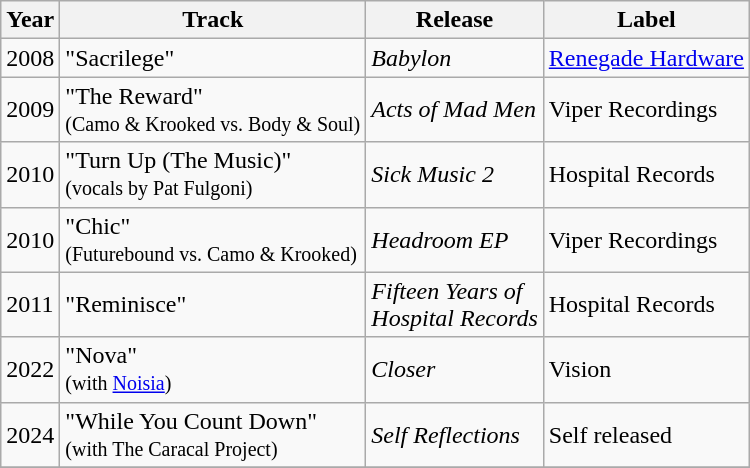<table class="wikitable">
<tr>
<th>Year</th>
<th>Track</th>
<th>Release</th>
<th>Label</th>
</tr>
<tr>
<td>2008</td>
<td>"Sacrilege"</td>
<td><em>Babylon</em></td>
<td><a href='#'>Renegade Hardware</a></td>
</tr>
<tr>
<td>2009</td>
<td>"The Reward"<br><small>(Camo & Krooked vs. Body & Soul)</small></td>
<td><em>Acts of Mad Men</em></td>
<td>Viper Recordings</td>
</tr>
<tr>
<td>2010</td>
<td>"Turn Up (The Music)"<br><small>(vocals by Pat Fulgoni)</small></td>
<td><em>Sick Music 2</em></td>
<td>Hospital Records</td>
</tr>
<tr>
<td>2010</td>
<td>"Chic"<br><small>(Futurebound vs. Camo & Krooked)</small></td>
<td><em>Headroom EP</em></td>
<td>Viper Recordings</td>
</tr>
<tr>
<td>2011</td>
<td>"Reminisce"</td>
<td><em>Fifteen Years of<br>Hospital Records</em></td>
<td>Hospital Records</td>
</tr>
<tr>
<td>2022</td>
<td>"Nova" <br><small>(with <a href='#'>Noisia</a>)</small></td>
<td><em>Closer</em></td>
<td>Vision</td>
</tr>
<tr>
<td>2024</td>
<td>"While You Count Down" <br><small>(with The Caracal Project)</small></td>
<td><em>Self Reflections</em></td>
<td>Self released</td>
</tr>
<tr>
</tr>
</table>
